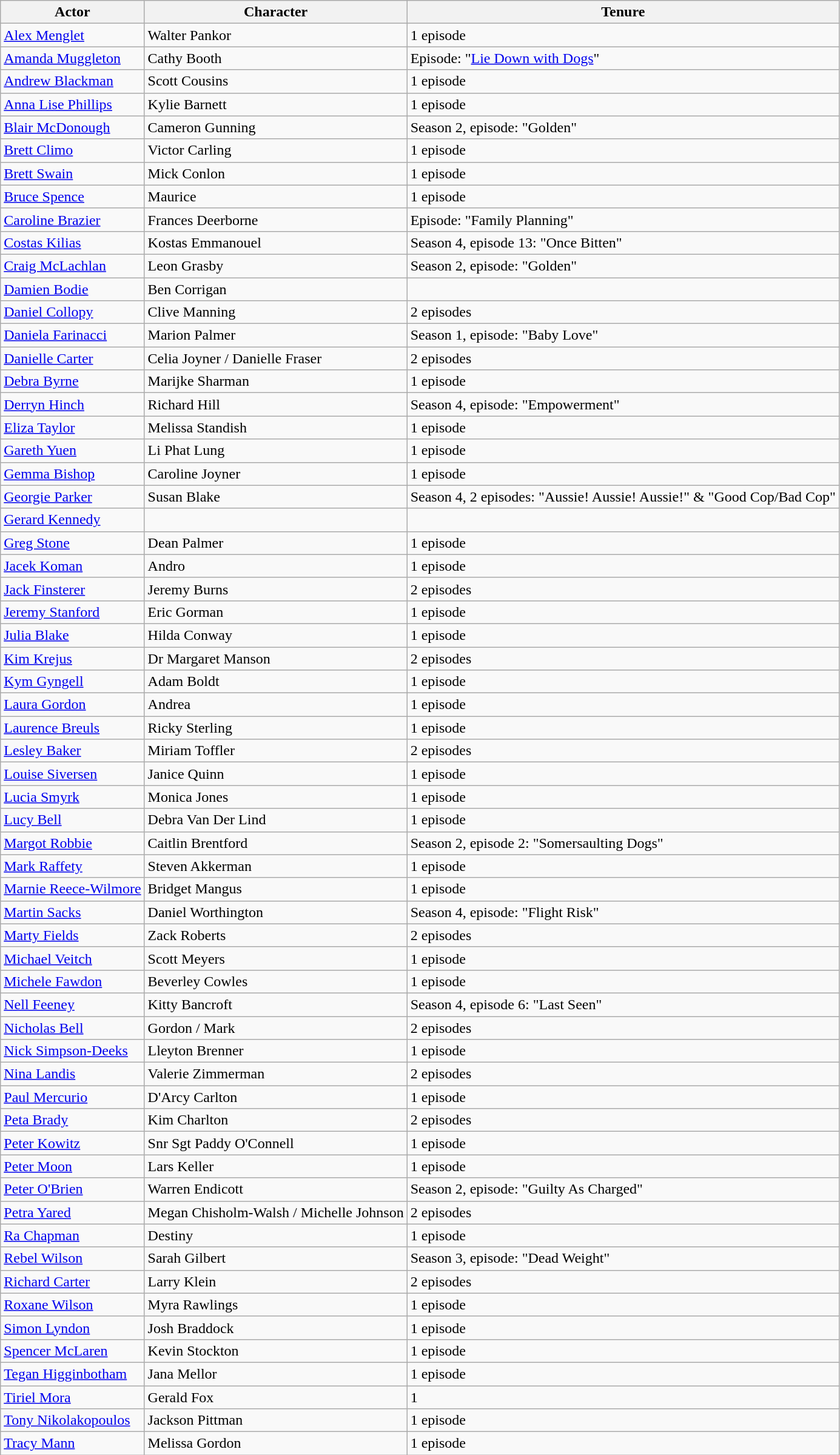<table class="wikitable">
<tr>
<th>Actor</th>
<th>Character</th>
<th>Tenure</th>
</tr>
<tr>
<td><a href='#'>Alex Menglet</a></td>
<td>Walter Pankor</td>
<td>1 episode</td>
</tr>
<tr>
<td><a href='#'>Amanda Muggleton</a></td>
<td>Cathy Booth</td>
<td>Episode: "<a href='#'>Lie Down with Dogs</a>"</td>
</tr>
<tr>
<td><a href='#'>Andrew Blackman</a></td>
<td>Scott Cousins</td>
<td>1 episode</td>
</tr>
<tr>
<td><a href='#'>Anna Lise Phillips</a></td>
<td>Kylie Barnett</td>
<td>1 episode</td>
</tr>
<tr>
<td><a href='#'>Blair McDonough</a></td>
<td>Cameron Gunning</td>
<td>Season 2, episode: "Golden"</td>
</tr>
<tr>
<td><a href='#'>Brett Climo</a></td>
<td>Victor Carling</td>
<td>1 episode</td>
</tr>
<tr>
<td><a href='#'>Brett Swain</a></td>
<td>Mick Conlon</td>
<td>1 episode</td>
</tr>
<tr>
<td><a href='#'>Bruce Spence</a></td>
<td>Maurice</td>
<td>1 episode</td>
</tr>
<tr>
<td><a href='#'>Caroline Brazier</a></td>
<td>Frances Deerborne</td>
<td>Episode: "Family Planning"</td>
</tr>
<tr>
<td><a href='#'>Costas Kilias</a></td>
<td>Kostas Emmanouel</td>
<td>Season 4, episode 13: "Once Bitten"</td>
</tr>
<tr>
<td><a href='#'>Craig McLachlan</a></td>
<td>Leon Grasby</td>
<td>Season 2, episode: "Golden"</td>
</tr>
<tr>
<td><a href='#'>Damien Bodie</a></td>
<td>Ben Corrigan</td>
<td></td>
</tr>
<tr>
<td><a href='#'>Daniel Collopy</a></td>
<td>Clive Manning</td>
<td>2 episodes</td>
</tr>
<tr>
<td><a href='#'>Daniela Farinacci</a></td>
<td>Marion Palmer</td>
<td>Season 1, episode: "Baby Love"</td>
</tr>
<tr>
<td><a href='#'>Danielle Carter</a></td>
<td>Celia Joyner / Danielle Fraser</td>
<td>2 episodes</td>
</tr>
<tr>
<td><a href='#'>Debra Byrne</a></td>
<td>Marijke Sharman</td>
<td>1 episode</td>
</tr>
<tr>
<td><a href='#'>Derryn Hinch</a></td>
<td>Richard Hill</td>
<td>Season 4, episode: "Empowerment"</td>
</tr>
<tr>
<td><a href='#'>Eliza Taylor</a></td>
<td>Melissa Standish</td>
<td>1 episode</td>
</tr>
<tr>
<td><a href='#'>Gareth Yuen</a></td>
<td>Li Phat Lung</td>
<td>1 episode</td>
</tr>
<tr>
<td><a href='#'>Gemma Bishop</a></td>
<td>Caroline Joyner</td>
<td>1 episode</td>
</tr>
<tr>
<td><a href='#'>Georgie Parker</a></td>
<td>Susan Blake</td>
<td>Season 4, 2 episodes: "Aussie! Aussie! Aussie!" & "Good Cop/Bad Cop"</td>
</tr>
<tr>
<td><a href='#'>Gerard Kennedy</a></td>
<td></td>
<td></td>
</tr>
<tr>
<td><a href='#'>Greg Stone</a></td>
<td>Dean Palmer</td>
<td>1 episode</td>
</tr>
<tr>
<td><a href='#'>Jacek Koman</a></td>
<td>Andro</td>
<td>1 episode</td>
</tr>
<tr>
<td><a href='#'>Jack Finsterer</a></td>
<td>Jeremy Burns</td>
<td>2 episodes</td>
</tr>
<tr>
<td><a href='#'>Jeremy Stanford</a></td>
<td>Eric Gorman</td>
<td>1 episode</td>
</tr>
<tr>
<td><a href='#'>Julia Blake</a></td>
<td>Hilda Conway</td>
<td>1 episode</td>
</tr>
<tr>
<td><a href='#'>Kim Krejus</a></td>
<td>Dr Margaret Manson</td>
<td>2 episodes</td>
</tr>
<tr>
<td><a href='#'>Kym Gyngell</a></td>
<td>Adam Boldt</td>
<td>1 episode</td>
</tr>
<tr>
<td><a href='#'>Laura Gordon</a></td>
<td>Andrea</td>
<td>1 episode</td>
</tr>
<tr>
<td><a href='#'>Laurence Breuls</a></td>
<td>Ricky Sterling</td>
<td>1 episode</td>
</tr>
<tr>
<td><a href='#'>Lesley Baker</a></td>
<td>Miriam Toffler</td>
<td>2 episodes</td>
</tr>
<tr>
<td><a href='#'>Louise Siversen</a></td>
<td>Janice Quinn</td>
<td>1 episode</td>
</tr>
<tr>
<td><a href='#'>Lucia Smyrk</a></td>
<td>Monica Jones</td>
<td>1 episode</td>
</tr>
<tr>
<td><a href='#'>Lucy Bell</a></td>
<td>Debra Van Der Lind</td>
<td>1 episode</td>
</tr>
<tr>
<td><a href='#'>Margot Robbie</a></td>
<td>Caitlin Brentford</td>
<td>Season 2, episode 2: "Somersaulting Dogs"</td>
</tr>
<tr>
<td><a href='#'>Mark Raffety</a></td>
<td>Steven Akkerman</td>
<td>1 episode</td>
</tr>
<tr>
<td><a href='#'>Marnie Reece-Wilmore</a></td>
<td>Bridget Mangus</td>
<td>1 episode</td>
</tr>
<tr>
<td><a href='#'>Martin Sacks</a></td>
<td>Daniel Worthington</td>
<td>Season 4, episode: "Flight Risk"</td>
</tr>
<tr>
<td><a href='#'>Marty Fields</a></td>
<td>Zack Roberts</td>
<td>2 episodes</td>
</tr>
<tr>
<td><a href='#'>Michael Veitch</a></td>
<td>Scott Meyers</td>
<td>1 episode</td>
</tr>
<tr>
<td><a href='#'>Michele Fawdon</a></td>
<td>Beverley Cowles</td>
<td>1 episode</td>
</tr>
<tr>
<td><a href='#'>Nell Feeney</a></td>
<td>Kitty Bancroft</td>
<td>Season 4, episode 6: "Last Seen"</td>
</tr>
<tr>
<td><a href='#'>Nicholas Bell</a></td>
<td>Gordon / Mark</td>
<td>2 episodes</td>
</tr>
<tr>
<td><a href='#'>Nick Simpson-Deeks</a></td>
<td>Lleyton Brenner</td>
<td>1 episode</td>
</tr>
<tr>
<td><a href='#'>Nina Landis</a></td>
<td>Valerie Zimmerman</td>
<td>2 episodes</td>
</tr>
<tr>
<td><a href='#'>Paul Mercurio</a></td>
<td>D'Arcy Carlton</td>
<td>1 episode</td>
</tr>
<tr>
<td><a href='#'>Peta Brady</a></td>
<td>Kim Charlton</td>
<td>2 episodes</td>
</tr>
<tr>
<td><a href='#'>Peter Kowitz</a></td>
<td>Snr Sgt Paddy O'Connell</td>
<td>1 episode</td>
</tr>
<tr>
<td><a href='#'>Peter Moon</a></td>
<td>Lars Keller</td>
<td>1 episode</td>
</tr>
<tr>
<td><a href='#'>Peter O'Brien</a></td>
<td>Warren Endicott</td>
<td>Season 2, episode: "Guilty As Charged"</td>
</tr>
<tr>
<td><a href='#'>Petra Yared</a></td>
<td>Megan Chisholm-Walsh / Michelle Johnson</td>
<td>2 episodes</td>
</tr>
<tr>
<td><a href='#'>Ra Chapman</a></td>
<td>Destiny</td>
<td>1 episode</td>
</tr>
<tr>
<td><a href='#'>Rebel Wilson</a></td>
<td>Sarah Gilbert</td>
<td>Season 3, episode: "Dead Weight"</td>
</tr>
<tr>
<td><a href='#'>Richard Carter</a></td>
<td>Larry Klein</td>
<td>2 episodes</td>
</tr>
<tr>
<td><a href='#'>Roxane Wilson</a></td>
<td>Myra Rawlings</td>
<td>1 episode</td>
</tr>
<tr>
<td><a href='#'>Simon Lyndon</a></td>
<td>Josh Braddock</td>
<td>1 episode</td>
</tr>
<tr>
<td><a href='#'>Spencer McLaren</a></td>
<td>Kevin Stockton</td>
<td>1 episode</td>
</tr>
<tr>
<td><a href='#'>Tegan Higginbotham</a></td>
<td>Jana Mellor</td>
<td>1 episode</td>
</tr>
<tr>
<td><a href='#'>Tiriel Mora</a></td>
<td>Gerald Fox</td>
<td>1</td>
</tr>
<tr>
<td><a href='#'>Tony Nikolakopoulos</a></td>
<td>Jackson Pittman</td>
<td>1 episode</td>
</tr>
<tr>
<td><a href='#'>Tracy Mann</a></td>
<td>Melissa Gordon</td>
<td>1 episode</td>
</tr>
</table>
